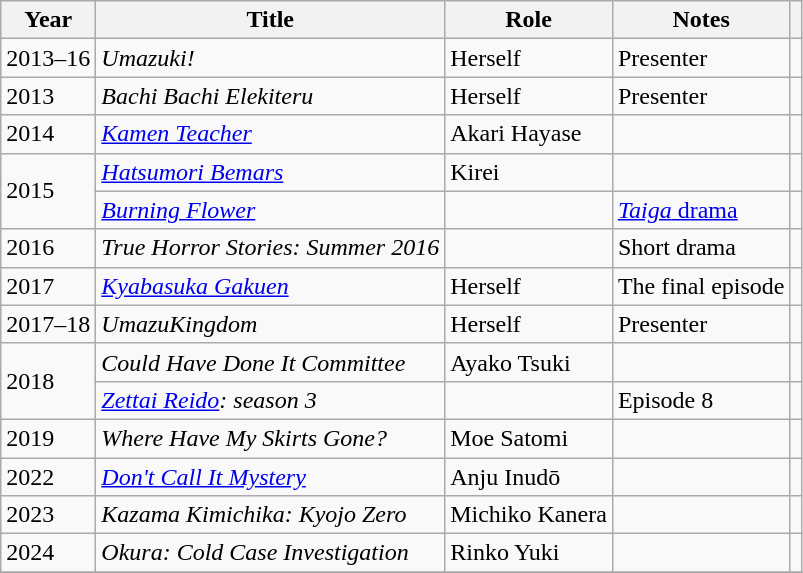<table class="wikitable">
<tr>
<th>Year</th>
<th>Title</th>
<th>Role</th>
<th>Notes</th>
<th></th>
</tr>
<tr>
<td>2013–16</td>
<td><em>Umazuki!</em></td>
<td>Herself</td>
<td>Presenter</td>
<td></td>
</tr>
<tr>
<td>2013</td>
<td><em>Bachi Bachi Elekiteru</em></td>
<td>Herself</td>
<td>Presenter</td>
<td></td>
</tr>
<tr>
<td>2014</td>
<td><em><a href='#'>Kamen Teacher</a></em></td>
<td>Akari Hayase</td>
<td></td>
<td></td>
</tr>
<tr>
<td rowspan=2>2015</td>
<td><em><a href='#'>Hatsumori Bemars</a></em></td>
<td>Kirei</td>
<td></td>
<td></td>
</tr>
<tr>
<td><em><a href='#'>Burning Flower</a></em></td>
<td></td>
<td><a href='#'><em>Taiga</em> drama</a></td>
<td></td>
</tr>
<tr>
<td>2016</td>
<td><em>True Horror Stories: Summer 2016</em></td>
<td></td>
<td>Short drama</td>
<td></td>
</tr>
<tr>
<td>2017</td>
<td><em><a href='#'>Kyabasuka Gakuen</a></em></td>
<td>Herself</td>
<td>The final episode</td>
<td></td>
</tr>
<tr>
<td>2017–18</td>
<td><em>UmazuKingdom</em></td>
<td>Herself</td>
<td>Presenter</td>
<td></td>
</tr>
<tr>
<td rowspan="2">2018</td>
<td><em>Could Have Done It Committee</em></td>
<td>Ayako Tsuki</td>
<td></td>
<td></td>
</tr>
<tr>
<td><em><a href='#'>Zettai Reido</a>: season 3</em></td>
<td></td>
<td>Episode 8</td>
<td></td>
</tr>
<tr>
<td>2019</td>
<td><em>Where Have My Skirts Gone?</em></td>
<td>Moe Satomi</td>
<td></td>
<td></td>
</tr>
<tr>
<td>2022</td>
<td><em><a href='#'>Don't Call It Mystery</a></em></td>
<td>Anju Inudō</td>
<td></td>
<td></td>
</tr>
<tr>
<td>2023</td>
<td><em>Kazama Kimichika: Kyojo Zero</em></td>
<td>Michiko Kanera</td>
<td></td>
<td></td>
</tr>
<tr>
<td>2024</td>
<td><em>Okura: Cold Case Investigation</em></td>
<td>Rinko Yuki</td>
<td></td>
<td></td>
</tr>
<tr>
</tr>
</table>
